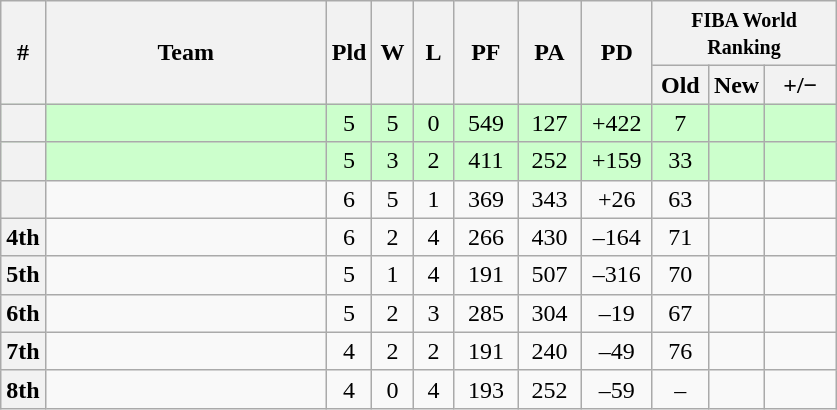<table class=wikitable style="text-align:center;">
<tr>
<th rowspan=2>#</th>
<th width=180px rowspan=2>Team</th>
<th width=20px rowspan=2>Pld</th>
<th width=20px rowspan=2>W</th>
<th width=20px rowspan=2>L</th>
<th width=35px rowspan=2>PF</th>
<th width=35px rowspan=2>PA</th>
<th width=40px rowspan=2>PD</th>
<th colspan=3><small>FIBA World Ranking</small></th>
</tr>
<tr>
<th width=30px>Old</th>
<th width=30px>New</th>
<th width=40px>+/−</th>
</tr>
<tr bgcolor=#ccffcc>
<th></th>
<td align=left></td>
<td>5</td>
<td>5</td>
<td>0</td>
<td>549</td>
<td>127</td>
<td>+422</td>
<td>7</td>
<td></td>
<td></td>
</tr>
<tr bgcolor=#ccffcc>
<th></th>
<td align=left></td>
<td>5</td>
<td>3</td>
<td>2</td>
<td>411</td>
<td>252</td>
<td>+159</td>
<td>33</td>
<td></td>
<td></td>
</tr>
<tr>
<th></th>
<td align=left></td>
<td>6</td>
<td>5</td>
<td>1</td>
<td>369</td>
<td>343</td>
<td>+26</td>
<td>63</td>
<td></td>
<td></td>
</tr>
<tr>
<th>4th</th>
<td align=left></td>
<td>6</td>
<td>2</td>
<td>4</td>
<td>266</td>
<td>430</td>
<td>–164</td>
<td>71</td>
<td></td>
<td></td>
</tr>
<tr>
<th>5th</th>
<td align=left></td>
<td>5</td>
<td>1</td>
<td>4</td>
<td>191</td>
<td>507</td>
<td>–316</td>
<td>70</td>
<td></td>
<td></td>
</tr>
<tr>
<th>6th</th>
<td align=left></td>
<td>5</td>
<td>2</td>
<td>3</td>
<td>285</td>
<td>304</td>
<td>–19</td>
<td>67</td>
<td></td>
<td></td>
</tr>
<tr>
<th>7th</th>
<td align=left></td>
<td>4</td>
<td>2</td>
<td>2</td>
<td>191</td>
<td>240</td>
<td>–49</td>
<td>76</td>
<td></td>
<td></td>
</tr>
<tr>
<th>8th</th>
<td align=left></td>
<td>4</td>
<td>0</td>
<td>4</td>
<td>193</td>
<td>252</td>
<td>–59</td>
<td>–</td>
<td></td>
<td></td>
</tr>
</table>
